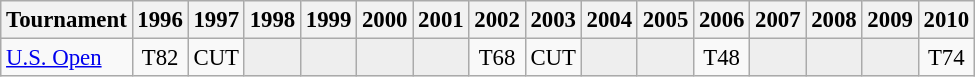<table class="wikitable" style="font-size:95%;text-align:center;">
<tr>
<th>Tournament</th>
<th>1996</th>
<th>1997</th>
<th>1998</th>
<th>1999</th>
<th>2000</th>
<th>2001</th>
<th>2002</th>
<th>2003</th>
<th>2004</th>
<th>2005</th>
<th>2006</th>
<th>2007</th>
<th>2008</th>
<th>2009</th>
<th>2010</th>
</tr>
<tr>
<td align=left><a href='#'>U.S. Open</a></td>
<td>T82</td>
<td>CUT</td>
<td style="background:#eeeeee;"></td>
<td style="background:#eeeeee;"></td>
<td style="background:#eeeeee;"></td>
<td style="background:#eeeeee;"></td>
<td>T68</td>
<td>CUT</td>
<td style="background:#eeeeee;"></td>
<td style="background:#eeeeee;"></td>
<td>T48</td>
<td style="background:#eeeeee;"></td>
<td style="background:#eeeeee;"></td>
<td style="background:#eeeeee;"></td>
<td>T74</td>
</tr>
</table>
